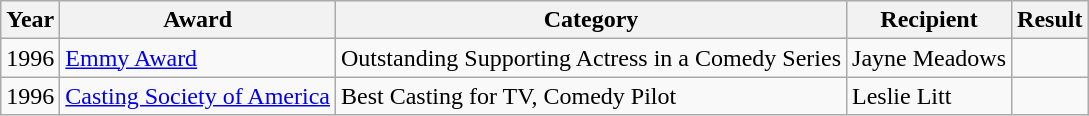<table class="wikitable">
<tr>
<th>Year</th>
<th>Award</th>
<th>Category</th>
<th>Recipient</th>
<th>Result</th>
</tr>
<tr>
<td>1996</td>
<td><a href='#'>Emmy Award</a></td>
<td>Outstanding Supporting Actress in a Comedy Series</td>
<td>Jayne Meadows</td>
<td></td>
</tr>
<tr>
<td>1996</td>
<td><a href='#'>Casting Society of America</a></td>
<td>Best Casting for TV, Comedy Pilot</td>
<td>Leslie Litt</td>
<td></td>
</tr>
</table>
